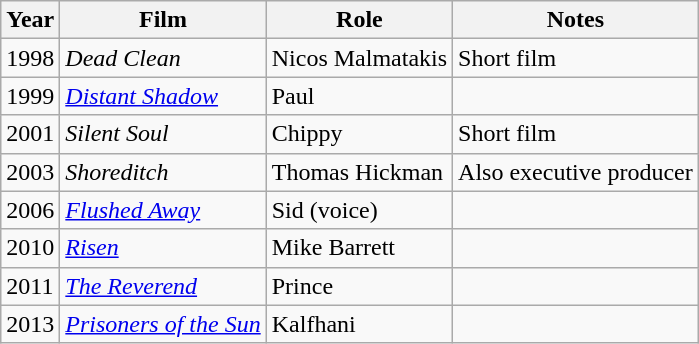<table class="wikitable sortable">
<tr>
<th>Year</th>
<th>Film</th>
<th>Role</th>
<th>Notes</th>
</tr>
<tr>
<td>1998</td>
<td><em>Dead Clean</em></td>
<td>Nicos Malmatakis</td>
<td>Short film</td>
</tr>
<tr>
<td>1999</td>
<td><em><a href='#'>Distant Shadow</a></em></td>
<td>Paul</td>
<td></td>
</tr>
<tr>
<td>2001</td>
<td><em>Silent Soul</em></td>
<td>Chippy</td>
<td>Short film</td>
</tr>
<tr>
<td>2003</td>
<td><em>Shoreditch</em></td>
<td>Thomas Hickman</td>
<td>Also executive producer</td>
</tr>
<tr>
<td>2006</td>
<td><em><a href='#'>Flushed Away</a></em></td>
<td>Sid (voice)</td>
<td></td>
</tr>
<tr>
<td>2010</td>
<td><em><a href='#'>Risen</a></em></td>
<td>Mike Barrett</td>
<td></td>
</tr>
<tr>
<td>2011</td>
<td><em><a href='#'>The Reverend</a></em></td>
<td>Prince</td>
<td></td>
</tr>
<tr>
<td>2013</td>
<td><em><a href='#'>Prisoners of the Sun</a></em></td>
<td>Kalfhani</td>
<td></td>
</tr>
</table>
